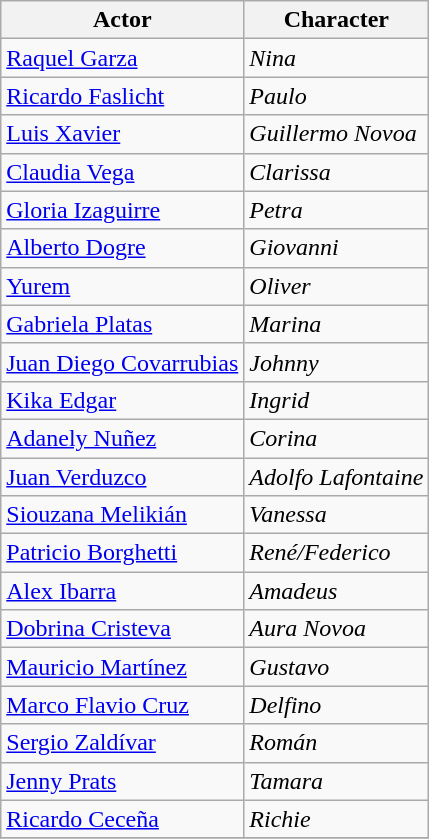<table class="wikitable">
<tr>
<th>Actor</th>
<th>Character</th>
</tr>
<tr>
<td><a href='#'>Raquel Garza</a></td>
<td><em>Nina </em></td>
</tr>
<tr>
<td><a href='#'>Ricardo Faslicht</a></td>
<td><em>Paulo</em></td>
</tr>
<tr>
<td><a href='#'>Luis Xavier</a></td>
<td><em>Guillermo Novoa</em></td>
</tr>
<tr>
<td><a href='#'>Claudia Vega</a></td>
<td><em>Clarissa</em></td>
</tr>
<tr>
<td><a href='#'>Gloria Izaguirre</a></td>
<td><em>Petra</em></td>
</tr>
<tr>
<td><a href='#'>Alberto Dogre</a></td>
<td><em>Giovanni</em></td>
</tr>
<tr>
<td><a href='#'>Yurem</a></td>
<td><em>Oliver</em></td>
</tr>
<tr>
<td><a href='#'>Gabriela Platas</a></td>
<td><em>Marina</em></td>
</tr>
<tr>
<td><a href='#'>Juan Diego Covarrubias</a></td>
<td><em>Johnny</em></td>
</tr>
<tr>
<td><a href='#'>Kika Edgar</a></td>
<td><em>Ingrid</em></td>
</tr>
<tr>
<td><a href='#'>Adanely Nuñez</a></td>
<td><em>Corina</em></td>
</tr>
<tr>
<td><a href='#'>Juan Verduzco</a></td>
<td><em>Adolfo Lafontaine</em></td>
</tr>
<tr>
<td><a href='#'>Siouzana Melikián</a></td>
<td><em>Vanessa</em></td>
</tr>
<tr>
<td><a href='#'>Patricio Borghetti</a></td>
<td><em>René/Federico</em></td>
</tr>
<tr>
<td><a href='#'>Alex Ibarra</a></td>
<td><em>Amadeus</em></td>
</tr>
<tr>
<td><a href='#'>Dobrina Cristeva</a></td>
<td><em>Aura Novoa</em></td>
</tr>
<tr>
<td><a href='#'>Mauricio Martínez</a></td>
<td><em>Gustavo</em></td>
</tr>
<tr>
<td><a href='#'>Marco Flavio Cruz</a></td>
<td><em>Delfino</em></td>
</tr>
<tr>
<td><a href='#'>Sergio Zaldívar</a></td>
<td><em>Román</em></td>
</tr>
<tr>
<td><a href='#'>Jenny Prats</a></td>
<td><em>Tamara</em></td>
</tr>
<tr>
<td><a href='#'>Ricardo Ceceña</a></td>
<td><em>Richie</em></td>
</tr>
<tr>
</tr>
</table>
